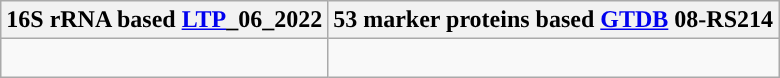<table class="wikitable">
<tr>
<th colspan=1>16S rRNA based <a href='#'>LTP</a>_06_2022</th>
<th colspan=1>53 marker proteins based <a href='#'>GTDB</a> 08-RS214</th>
</tr>
<tr>
<td style="vertical-align:top"><br></td>
<td><br></td>
</tr>
</table>
